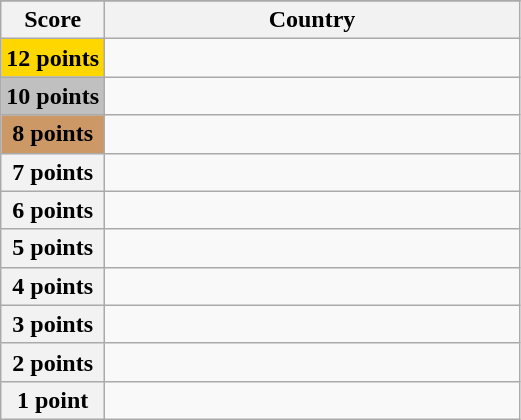<table class="wikitable">
<tr>
</tr>
<tr>
<th scope="col" width="20%">Score</th>
<th scope="col">Country</th>
</tr>
<tr>
<th scope="row" style="background:gold">12 points</th>
<td></td>
</tr>
<tr>
<th scope="row" style="background:silver">10 points</th>
<td></td>
</tr>
<tr>
<th scope="row" style="background:#CC9966">8 points</th>
<td></td>
</tr>
<tr>
<th scope="row">7 points</th>
<td></td>
</tr>
<tr>
<th scope="row">6 points</th>
<td></td>
</tr>
<tr>
<th scope="row">5 points</th>
<td></td>
</tr>
<tr>
<th scope="row">4 points</th>
<td></td>
</tr>
<tr>
<th scope="row">3 points</th>
<td></td>
</tr>
<tr>
<th scope="row">2 points</th>
<td></td>
</tr>
<tr>
<th scope="row">1 point</th>
<td></td>
</tr>
</table>
